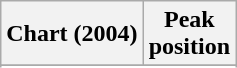<table class="wikitable sortable plainrowheaders" style="text-align:center">
<tr>
<th scope="col">Chart (2004)</th>
<th scope="col">Peak<br> position</th>
</tr>
<tr>
</tr>
<tr>
</tr>
<tr>
</tr>
</table>
